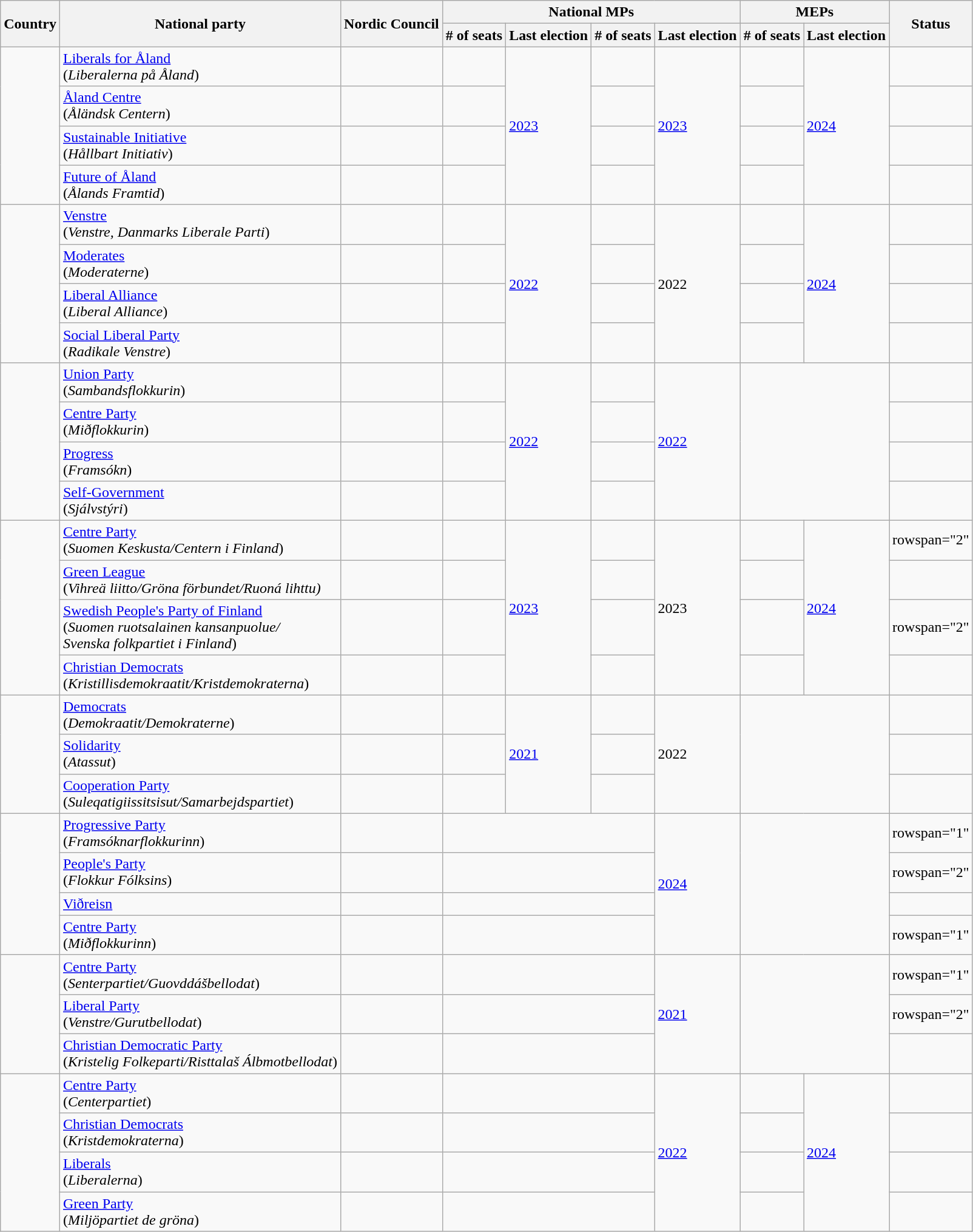<table class="wikitable">
<tr>
<th rowspan=2>Country</th>
<th rowspan=2>National party</th>
<th rowspan=2>Nordic Council</th>
<th colspan=4>National MPs</th>
<th colspan=2>MEPs</th>
<th rowspan=2>Status</th>
</tr>
<tr>
<th># of seats</th>
<th>Last election</th>
<th># of seats</th>
<th>Last election</th>
<th># of seats</th>
<th>Last election</th>
</tr>
<tr>
<td rowspan="4"></td>
<td><a href='#'>Liberals for Åland</a><br>(<em>Liberalerna på Åland</em>)</td>
<td></td>
<td></td>
<td rowspan="4"><a href='#'>2023</a></td>
<td><small></small></td>
<td rowspan="4"><a href='#'>2023</a></td>
<td></td>
<td rowspan="4"><a href='#'>2024</a></td>
<td></td>
</tr>
<tr>
<td><a href='#'>Åland Centre</a><br>(<em>Åländsk Centern</em>)</td>
<td></td>
<td></td>
<td><small></small></td>
<td></td>
<td></td>
</tr>
<tr>
<td><a href='#'>Sustainable Initiative</a><br>(<em>Hållbart Initiativ</em>)</td>
<td></td>
<td></td>
<td><small></small></td>
<td></td>
<td></td>
</tr>
<tr>
<td><a href='#'>Future of Åland</a><br>(<em>Ålands Framtid</em>)</td>
<td></td>
<td></td>
<td><small></small></td>
<td></td>
<td></td>
</tr>
<tr>
<td rowspan="4"></td>
<td><a href='#'>Venstre</a><br>(<em>Venstre, Danmarks Liberale Parti</em>)</td>
<td></td>
<td></td>
<td rowspan="4"><a href='#'>2022</a></td>
<td></td>
<td rowspan="4">2022</td>
<td></td>
<td rowspan="4"><a href='#'>2024</a></td>
<td></td>
</tr>
<tr>
<td><a href='#'>Moderates</a><br>(<em>Moderaterne</em>)</td>
<td></td>
<td></td>
<td></td>
<td></td>
<td></td>
</tr>
<tr>
<td><a href='#'>Liberal Alliance</a><br>(<em>Liberal Alliance</em>)</td>
<td></td>
<td></td>
<td></td>
<td></td>
<td></td>
</tr>
<tr>
<td><a href='#'>Social Liberal Party</a><br>(<em>Radikale Venstre</em>)</td>
<td></td>
<td></td>
<td></td>
<td></td>
<td></td>
</tr>
<tr>
<td rowspan="4"></td>
<td><a href='#'>Union Party</a><br>(<em>Sambandsflokkurin</em>)</td>
<td></td>
<td></td>
<td rowspan="4"><a href='#'>2022</a></td>
<td><small></small></td>
<td rowspan="4"><a href='#'>2022</a></td>
<td rowspan="4" colspan=2></td>
<td></td>
</tr>
<tr>
<td><a href='#'>Centre Party</a><br>(<em>Miðflokkurin</em>)</td>
<td></td>
<td></td>
<td><small></small></td>
<td></td>
</tr>
<tr>
<td><a href='#'>Progress</a><br>(<em>Framsókn</em>)</td>
<td></td>
<td></td>
<td><small></small></td>
<td></td>
</tr>
<tr>
<td><a href='#'>Self-Government</a><br>(<em>Sjálvstýri</em>)</td>
<td></td>
<td></td>
<td><small></small></td>
<td></td>
</tr>
<tr>
<td rowspan="4"></td>
<td><a href='#'>Centre Party</a><br>(<em>Suomen Keskusta/Centern i Finland</em>)</td>
<td></td>
<td></td>
<td rowspan="4"><a href='#'>2023</a></td>
<td></td>
<td rowspan="4">2023</td>
<td></td>
<td rowspan="4"><a href='#'>2024</a></td>
<td>rowspan="2" </td>
</tr>
<tr>
<td><a href='#'>Green League</a><br>(<em>Vihreä liitto/Gröna förbundet/Ruoná lihttu)</em></td>
<td></td>
<td></td>
<td></td>
<td></td>
</tr>
<tr>
<td><a href='#'>Swedish People's Party of Finland</a><br>(<em>Suomen ruotsalainen kansanpuolue/<br>Svenska folkpartiet i Finland</em>)</td>
<td></td>
<td></td>
<td></td>
<td></td>
<td>rowspan="2" </td>
</tr>
<tr>
<td><a href='#'>Christian Democrats</a><br>(<em>Kristillisdemokraatit/Kristdemokraterna</em>)</td>
<td></td>
<td></td>
<td></td>
<td></td>
</tr>
<tr>
<td rowspan="3"></td>
<td><a href='#'>Democrats</a><br>(<em>Demokraatit/Demokraterne</em>)</td>
<td></td>
<td></td>
<td rowspan="3"><a href='#'>2021</a></td>
<td><small></small></td>
<td rowspan="3">2022</td>
<td rowspan="3" colspan=2></td>
<td></td>
</tr>
<tr>
<td><a href='#'>Solidarity</a><br>(<em>Atassut</em>)</td>
<td></td>
<td></td>
<td><small></small></td>
<td></td>
</tr>
<tr>
<td><a href='#'>Cooperation Party</a><br>(<em>Suleqatigiissitsisut/Samarbejdspartiet</em>)</td>
<td></td>
<td></td>
<td><small></small></td>
<td></td>
</tr>
<tr>
<td rowspan="4"></td>
<td><a href='#'>Progressive Party</a><br>(<em>Framsóknarflokkurinn</em>)</td>
<td></td>
<td colspan=3></td>
<td rowspan="4"><a href='#'>2024</a></td>
<td colspan="2" rowspan="4"></td>
<td>rowspan="1" </td>
</tr>
<tr>
<td><a href='#'>People's Party</a><br>(<em>Flokkur Fólksins</em>)</td>
<td></td>
<td colspan=3></td>
<td>rowspan="2" </td>
</tr>
<tr>
<td><a href='#'>Viðreisn</a></td>
<td></td>
<td colspan=3></td>
</tr>
<tr>
<td><a href='#'>Centre Party</a><br>(<em>Miðflokkurinn</em>)</td>
<td></td>
<td colspan=3></td>
<td>rowspan="1" </td>
</tr>
<tr>
<td rowspan="3"></td>
<td><a href='#'>Centre Party</a><br>(<em>Senterpartiet/Guovddášbellodat</em>)</td>
<td></td>
<td colspan=3></td>
<td rowspan="3"><a href='#'>2021</a></td>
<td rowspan="3" colspan=2></td>
<td>rowspan="1" </td>
</tr>
<tr>
<td><a href='#'>Liberal Party</a><br>(<em>Venstre/Gurutbellodat</em>)</td>
<td></td>
<td colspan=3></td>
<td>rowspan="2" </td>
</tr>
<tr>
<td><a href='#'>Christian Democratic Party</a><br>(<em>Kristelig Folkeparti/Risttalaš Álbmotbellodat</em>)</td>
<td></td>
<td colspan=3></td>
</tr>
<tr>
<td rowspan="4"></td>
<td><a href='#'>Centre Party</a><br>(<em>Centerpartiet</em>)</td>
<td></td>
<td colspan=3></td>
<td rowspan=4><a href='#'>2022</a></td>
<td></td>
<td rowspan="4"><a href='#'>2024</a></td>
<td></td>
</tr>
<tr>
<td><a href='#'>Christian Democrats</a><br>(<em>Kristdemokraterna</em>)</td>
<td></td>
<td colspan=3></td>
<td></td>
<td></td>
</tr>
<tr>
<td><a href='#'>Liberals</a><br>(<em>Liberalerna</em>)</td>
<td></td>
<td colspan=3></td>
<td></td>
<td></td>
</tr>
<tr>
<td><a href='#'>Green Party</a><br>(<em>Miljöpartiet de gröna</em>)</td>
<td></td>
<td colspan=3></td>
<td></td>
<td></td>
</tr>
</table>
